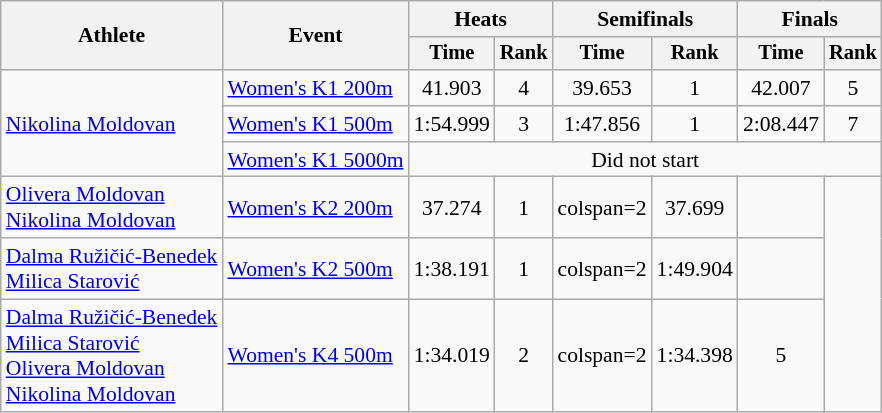<table class="wikitable" style="font-size:90%">
<tr>
<th rowspan="2">Athlete</th>
<th rowspan="2">Event</th>
<th colspan=2>Heats</th>
<th colspan=2>Semifinals</th>
<th colspan=2>Finals</th>
</tr>
<tr style="font-size:95%">
<th>Time</th>
<th>Rank</th>
<th>Time</th>
<th>Rank</th>
<th>Time</th>
<th>Rank</th>
</tr>
<tr align=center>
<td align=left rowspan=3><a href='#'>Nikolina Moldovan</a></td>
<td align=left><a href='#'>Women's K1 200m</a></td>
<td>41.903</td>
<td>4</td>
<td>39.653</td>
<td>1</td>
<td>42.007</td>
<td>5</td>
</tr>
<tr align=center>
<td align=left><a href='#'>Women's K1 500m</a></td>
<td>1:54.999</td>
<td>3</td>
<td>1:47.856</td>
<td>1</td>
<td>2:08.447</td>
<td>7</td>
</tr>
<tr align=center>
<td align=left><a href='#'>Women's K1 5000m</a></td>
<td colspan=6 align=center>Did not start</td>
</tr>
<tr align=center>
<td align=left><a href='#'>Olivera Moldovan</a><br><a href='#'>Nikolina Moldovan</a></td>
<td align=left><a href='#'>Women's K2 200m</a></td>
<td>37.274</td>
<td>1</td>
<td>colspan=2 </td>
<td>37.699</td>
<td></td>
</tr>
<tr align=center>
<td align=left><a href='#'>Dalma Ružičić-Benedek</a><br><a href='#'>Milica Starović</a></td>
<td align=left><a href='#'>Women's K2 500m</a></td>
<td>1:38.191</td>
<td>1</td>
<td>colspan=2 </td>
<td>1:49.904</td>
<td></td>
</tr>
<tr align=center>
<td align=left><a href='#'>Dalma Ružičić-Benedek</a><br><a href='#'>Milica Starović</a><br><a href='#'>Olivera Moldovan</a><br><a href='#'>Nikolina Moldovan</a></td>
<td align=left><a href='#'>Women's K4 500m</a></td>
<td>1:34.019</td>
<td>2</td>
<td>colspan=2 </td>
<td>1:34.398</td>
<td>5</td>
</tr>
</table>
